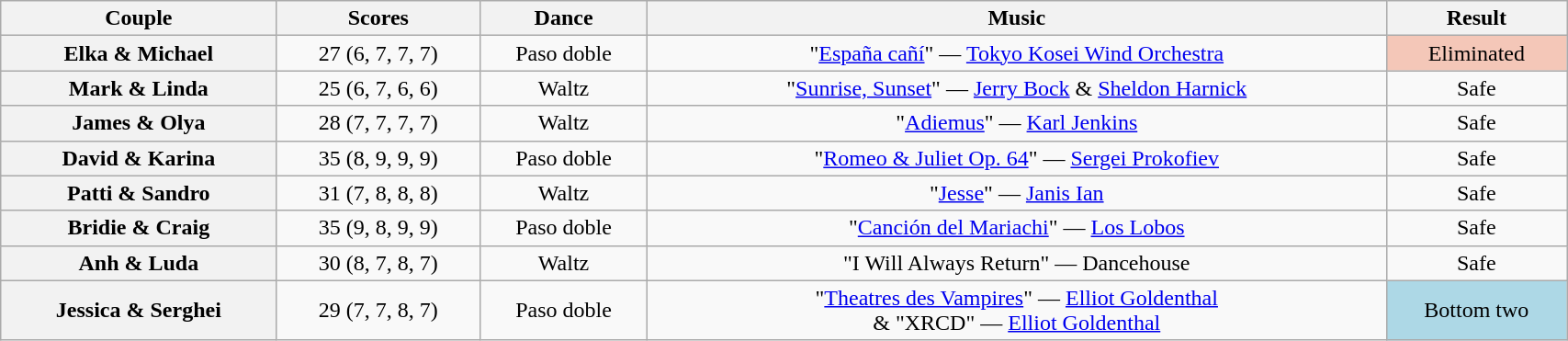<table class="wikitable sortable" style="text-align:center; width: 90%">
<tr>
<th scope="col">Couple</th>
<th scope="col">Scores</th>
<th scope="col">Dance</th>
<th scope="col" class="unsortable">Music</th>
<th scope="col" class="unsortable">Result</th>
</tr>
<tr>
<th scope="row">Elka & Michael</th>
<td>27 (6, 7, 7, 7)</td>
<td>Paso doble</td>
<td>"<a href='#'>España cañí</a>" — <a href='#'>Tokyo Kosei Wind Orchestra</a></td>
<td bgcolor="f4c7b8">Eliminated</td>
</tr>
<tr>
<th scope="row">Mark & Linda</th>
<td>25 (6, 7, 6, 6)</td>
<td>Waltz</td>
<td>"<a href='#'>Sunrise, Sunset</a>" — <a href='#'>Jerry Bock</a> & <a href='#'>Sheldon Harnick</a></td>
<td>Safe</td>
</tr>
<tr>
<th scope="row">James & Olya</th>
<td>28 (7, 7, 7, 7)</td>
<td>Waltz</td>
<td>"<a href='#'>Adiemus</a>" — <a href='#'>Karl Jenkins</a></td>
<td>Safe</td>
</tr>
<tr>
<th scope="row">David & Karina</th>
<td>35 (8, 9, 9, 9)</td>
<td>Paso doble</td>
<td>"<a href='#'>Romeo & Juliet Op. 64</a>" — <a href='#'>Sergei Prokofiev</a></td>
<td>Safe</td>
</tr>
<tr>
<th scope="row">Patti & Sandro</th>
<td>31 (7, 8, 8, 8)</td>
<td>Waltz</td>
<td>"<a href='#'>Jesse</a>" — <a href='#'>Janis Ian</a></td>
<td>Safe</td>
</tr>
<tr>
<th scope="row">Bridie & Craig</th>
<td>35 (9, 8, 9, 9)</td>
<td>Paso doble</td>
<td>"<a href='#'>Canción del Mariachi</a>" — <a href='#'>Los Lobos</a></td>
<td>Safe</td>
</tr>
<tr>
<th scope="row">Anh & Luda</th>
<td>30 (8, 7, 8, 7)</td>
<td>Waltz</td>
<td>"I Will Always Return" — Dancehouse</td>
<td>Safe</td>
</tr>
<tr>
<th scope="row">Jessica & Serghei</th>
<td>29 (7, 7, 8, 7)</td>
<td>Paso doble</td>
<td>"<a href='#'>Theatres des Vampires</a>" — <a href='#'>Elliot Goldenthal</a><br>& "XRCD" — <a href='#'>Elliot Goldenthal</a></td>
<td bgcolor="lightblue">Bottom two</td>
</tr>
</table>
